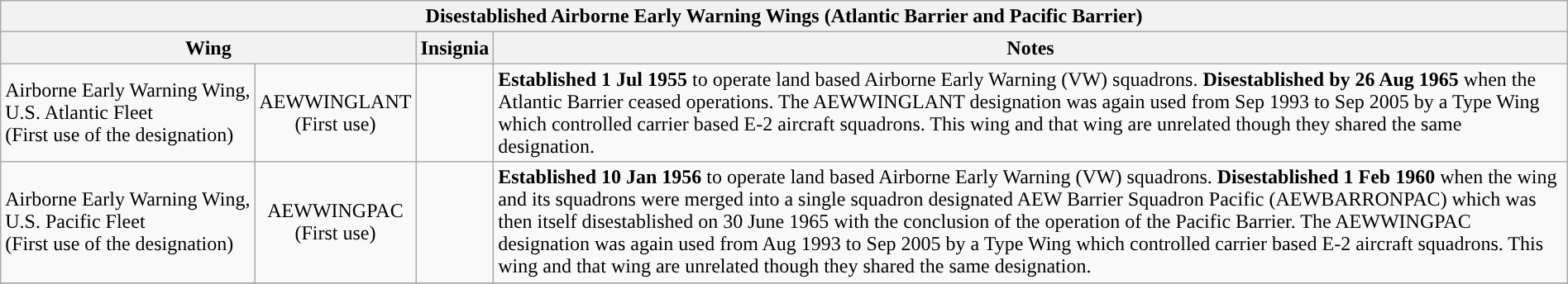<table class="wikitable" width=100% style="text-align: center">
<tr>
<th colspan=4>Disestablished Airborne Early Warning Wings (Atlantic Barrier and Pacific Barrier)</th>
</tr>
<tr>
<th colspan=2>Wing</th>
<th>Insignia</th>
<th>Notes</th>
</tr>
<tr>
<td align=left style="white-space: nowrap;">Airborne Early Warning Wing,<br>U.S. Atlantic Fleet<br>(First use of the designation)</td>
<td style="text-align:center;">AEWWINGLANT<br>(First use)</td>
<td></td>
<td align=left><strong>Established 1 Jul 1955</strong> to operate land based Airborne Early Warning (VW) squadrons. <strong>Disestablished by 26 Aug 1965</strong> when the Atlantic Barrier ceased operations. The AEWWINGLANT designation was again used from Sep 1993 to Sep 2005 by a Type Wing which controlled carrier based E-2 aircraft squadrons. This wing and that wing are unrelated though they shared the same designation.</td>
</tr>
<tr>
<td align=left>Airborne Early Warning Wing,<br>U.S. Pacific Fleet<br>(First use of the designation)</td>
<td style="text-align:center;">AEWWINGPAC<br>(First use)</td>
<td></td>
<td align=left><strong>Established 10 Jan 1956</strong> to operate land based Airborne Early Warning (VW) squadrons. <strong>Disestablished 1 Feb 1960</strong> when the wing and its squadrons were merged into a single squadron designated AEW Barrier Squadron Pacific (AEWBARRONPAC) which was then itself disestablished on 30 June 1965 with the conclusion of the operation of the Pacific Barrier. The AEWWINGPAC designation was again used from Aug 1993 to Sep 2005 by a Type Wing which controlled carrier based E-2 aircraft squadrons. This wing and that wing are unrelated though they shared the same designation.</td>
</tr>
<tr>
</tr>
</table>
